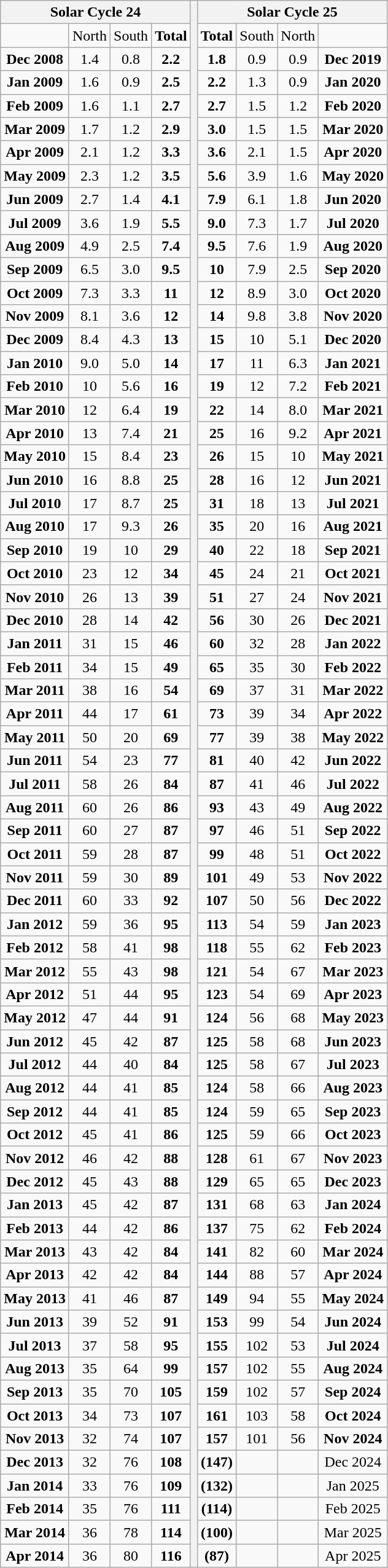<table class="wikitable">
<tr>
<th colspan=4>Solar Cycle 24</th>
<th rowspan=67 style="background:ash grey;"></th>
<th colspan=4>Solar Cycle 25</th>
</tr>
<tr style="text-align:center;"! width="250" |>
<td></td>
<td>North</td>
<td>South</td>
<td><strong>Total</strong></td>
<td><strong>Total</strong></td>
<td>South</td>
<td>North</td>
<td></td>
</tr>
<tr style="text-align:center;">
<td><strong>Dec 2008</strong></td>
<td>1.4</td>
<td>0.8</td>
<td><strong>2.2</strong></td>
<td><strong>1.8</strong></td>
<td>0.9</td>
<td>0.9</td>
<td><strong>Dec 2019</strong></td>
</tr>
<tr style="text-align:center;">
<td><strong>Jan 2009</strong></td>
<td>1.6</td>
<td>0.9</td>
<td><strong>2.5</strong></td>
<td><strong>2.2</strong></td>
<td>1.3</td>
<td>0.9</td>
<td><strong>Jan 2020</strong></td>
</tr>
<tr style="text-align:center;">
<td><strong>Feb 2009</strong></td>
<td>1.6</td>
<td>1.1</td>
<td><strong>2.7</strong></td>
<td><strong>2.7</strong></td>
<td>1.5</td>
<td>1.2</td>
<td><strong>Feb 2020</strong></td>
</tr>
<tr style="text-align:center;">
<td><strong>Mar 2009</strong></td>
<td>1.7</td>
<td>1.2</td>
<td><strong>2.9</strong></td>
<td><strong>3.0</strong></td>
<td>1.5</td>
<td>1.5</td>
<td><strong>Mar 2020</strong></td>
</tr>
<tr style="text-align:center;">
<td><strong>Apr 2009</strong></td>
<td>2.1</td>
<td>1.2</td>
<td><strong>3.3</strong></td>
<td><strong>3.6</strong></td>
<td>2.1</td>
<td>1.5</td>
<td><strong>Apr 2020</strong></td>
</tr>
<tr style="text-align:center;">
<td><strong>May 2009</strong></td>
<td>2.3</td>
<td>1.2</td>
<td><strong>3.5</strong></td>
<td><strong>5.6</strong></td>
<td>3.9</td>
<td>1.6</td>
<td><strong>May 2020</strong></td>
</tr>
<tr style="text-align:center;">
<td><strong>Jun 2009</strong></td>
<td>2.7</td>
<td>1.4</td>
<td><strong>4.1</strong></td>
<td><strong>7.9</strong></td>
<td>6.1</td>
<td>1.8</td>
<td><strong>Jun 2020</strong></td>
</tr>
<tr style="text-align:center;">
<td><strong>Jul 2009</strong></td>
<td>3.6</td>
<td>1.9</td>
<td><strong>5.5</strong></td>
<td><strong>9.0</strong></td>
<td>7.3</td>
<td>1.7</td>
<td><strong>Jul 2020</strong></td>
</tr>
<tr style="text-align:center;">
<td><strong>Aug 2009</strong></td>
<td>4.9</td>
<td>2.5</td>
<td><strong>7.4</strong></td>
<td><strong>9.5</strong></td>
<td>7.6</td>
<td>1.9</td>
<td><strong>Aug 2020</strong></td>
</tr>
<tr style="text-align:center;">
<td><strong>Sep 2009</strong></td>
<td>6.5</td>
<td>3.0</td>
<td><strong>9.5</strong></td>
<td><strong>10</strong></td>
<td>7.9</td>
<td>2.5</td>
<td><strong>Sep 2020</strong></td>
</tr>
<tr style="text-align:center;">
<td><strong>Oct 2009</strong></td>
<td>7.3</td>
<td>3.3</td>
<td><strong>11</strong></td>
<td><strong>12</strong></td>
<td>8.9</td>
<td>3.0</td>
<td><strong>Oct 2020</strong></td>
</tr>
<tr style="text-align:center;">
<td><strong>Nov 2009</strong></td>
<td>8.1</td>
<td>3.6</td>
<td><strong>12</strong></td>
<td><strong>14</strong></td>
<td>9.8</td>
<td>3.8</td>
<td><strong>Nov 2020</strong></td>
</tr>
<tr style="text-align:center;">
<td><strong>Dec 2009</strong></td>
<td>8.4</td>
<td>4.3</td>
<td><strong>13</strong></td>
<td><strong>15</strong></td>
<td>10</td>
<td>5.1</td>
<td><strong>Dec 2020</strong></td>
</tr>
<tr style="text-align:center;">
<td><strong>Jan 2010</strong></td>
<td>9.0</td>
<td>5.0</td>
<td><strong>14</strong></td>
<td><strong>17</strong></td>
<td>11</td>
<td>6.3</td>
<td><strong>Jan 2021</strong></td>
</tr>
<tr style="text-align:center;">
<td><strong>Feb 2010</strong></td>
<td>10</td>
<td>5.6</td>
<td><strong>16</strong></td>
<td><strong>19</strong></td>
<td>12</td>
<td>7.2</td>
<td><strong>Feb 2021</strong></td>
</tr>
<tr style="text-align:center;">
<td><strong>Mar 2010</strong></td>
<td>12</td>
<td>6.4</td>
<td><strong>19</strong></td>
<td><strong>22</strong></td>
<td>14</td>
<td>8.0</td>
<td><strong>Mar 2021</strong></td>
</tr>
<tr style="text-align:center;">
<td><strong>Apr 2010</strong></td>
<td>13</td>
<td>7.4</td>
<td><strong>21</strong></td>
<td><strong>25</strong></td>
<td>16</td>
<td>9.2</td>
<td><strong>Apr 2021</strong></td>
</tr>
<tr style="text-align:center;">
<td><strong>May 2010</strong></td>
<td>15</td>
<td>8.4</td>
<td><strong>23</strong></td>
<td><strong>26</strong></td>
<td>15</td>
<td>10</td>
<td><strong>May 2021</strong></td>
</tr>
<tr style="text-align:center;">
<td><strong>Jun 2010</strong></td>
<td>16</td>
<td>8.8</td>
<td><strong>25</strong></td>
<td><strong>28</strong></td>
<td>16</td>
<td>12</td>
<td><strong>Jun 2021</strong></td>
</tr>
<tr style="text-align:center;">
<td><strong>Jul 2010</strong></td>
<td>17</td>
<td>8.7</td>
<td><strong>25</strong></td>
<td><strong>31</strong></td>
<td>18</td>
<td>13</td>
<td><strong>Jul 2021</strong></td>
</tr>
<tr style="text-align:center;">
<td><strong>Aug 2010</strong></td>
<td>17</td>
<td>9.3</td>
<td><strong>26</strong></td>
<td><strong>35</strong></td>
<td>20</td>
<td>16</td>
<td><strong>Aug 2021</strong></td>
</tr>
<tr style="text-align:center;">
<td><strong>Sep 2010</strong></td>
<td>19</td>
<td>10</td>
<td><strong>29</strong></td>
<td><strong>40</strong></td>
<td>22</td>
<td>18</td>
<td><strong>Sep 2021</strong></td>
</tr>
<tr style="text-align:center;">
<td><strong>Oct 2010</strong></td>
<td>23</td>
<td>12</td>
<td><strong>34</strong></td>
<td><strong>45</strong></td>
<td>24</td>
<td>21</td>
<td><strong>Oct 2021</strong></td>
</tr>
<tr style="text-align:center;">
<td><strong>Nov 2010</strong></td>
<td>26</td>
<td>13</td>
<td><strong>39</strong></td>
<td><strong>51</strong></td>
<td>27</td>
<td>24</td>
<td><strong>Nov 2021</strong></td>
</tr>
<tr style="text-align:center;">
<td><strong>Dec 2010</strong></td>
<td>28</td>
<td>14</td>
<td><strong>42</strong></td>
<td><strong>56</strong></td>
<td>30</td>
<td>26</td>
<td><strong>Dec 2021</strong></td>
</tr>
<tr style="text-align:center;">
<td><strong>Jan 2011</strong></td>
<td>31</td>
<td>15</td>
<td><strong>46</strong></td>
<td><strong>60</strong></td>
<td>32</td>
<td>28</td>
<td><strong>Jan 2022</strong></td>
</tr>
<tr style="text-align:center;">
<td><strong>Feb 2011</strong></td>
<td>34</td>
<td>15</td>
<td><strong>49</strong></td>
<td><strong>65</strong></td>
<td>35</td>
<td>30</td>
<td><strong>Feb 2022</strong></td>
</tr>
<tr style="text-align:center;">
<td><strong>Mar 2011</strong></td>
<td>38</td>
<td>16</td>
<td><strong>54</strong></td>
<td><strong>69</strong></td>
<td>37</td>
<td>31</td>
<td><strong>Mar 2022</strong></td>
</tr>
<tr style="text-align:center;">
<td><strong>Apr 2011</strong></td>
<td>44</td>
<td>17</td>
<td><strong>61</strong></td>
<td><strong>73</strong></td>
<td>39</td>
<td>34</td>
<td><strong>Apr 2022</strong></td>
</tr>
<tr style="text-align:center;">
<td><strong>May 2011</strong></td>
<td>50</td>
<td>20</td>
<td><strong>69</strong></td>
<td><strong>77</strong></td>
<td>39</td>
<td>38</td>
<td><strong>May 2022</strong></td>
</tr>
<tr style="text-align:center;">
<td><strong>Jun 2011</strong></td>
<td>54</td>
<td>23</td>
<td><strong>77</strong></td>
<td><strong>81</strong></td>
<td>40</td>
<td>42</td>
<td><strong>Jun 2022</strong></td>
</tr>
<tr style="text-align:center;">
<td><strong>Jul 2011</strong></td>
<td>58</td>
<td>26</td>
<td><strong>84</strong></td>
<td><strong>87</strong></td>
<td>41</td>
<td>46</td>
<td><strong>Jul 2022</strong></td>
</tr>
<tr style="text-align:center;">
<td><strong>Aug 2011</strong></td>
<td>60</td>
<td>26</td>
<td><strong>86</strong></td>
<td><strong>93</strong></td>
<td>43</td>
<td>49</td>
<td><strong>Aug 2022</strong></td>
</tr>
<tr style="text-align:center;">
<td><strong>Sep 2011</strong></td>
<td>60</td>
<td>27</td>
<td><strong>87</strong></td>
<td><strong>97</strong></td>
<td>46</td>
<td>51</td>
<td><strong>Sep 2022</strong></td>
</tr>
<tr style="text-align:center;">
<td><strong>Oct 2011</strong></td>
<td>59</td>
<td>28</td>
<td><strong>87</strong></td>
<td><strong>99</strong></td>
<td>48</td>
<td>51</td>
<td><strong>Oct 2022</strong></td>
</tr>
<tr style="text-align:center;">
<td><strong>Nov 2011</strong></td>
<td>59</td>
<td>30</td>
<td><strong>89</strong></td>
<td><strong>101</strong></td>
<td>49</td>
<td>53</td>
<td><strong>Nov 2022</strong></td>
</tr>
<tr style="text-align:center;">
<td><strong>Dec 2011</strong></td>
<td>60</td>
<td>33</td>
<td><strong>92</strong></td>
<td><strong>107</strong></td>
<td>50</td>
<td>56</td>
<td><strong>Dec 2022</strong></td>
</tr>
<tr style="text-align:center;">
<td><strong>Jan 2012</strong></td>
<td>59</td>
<td>36</td>
<td><strong>95</strong></td>
<td><strong>113</strong></td>
<td>54</td>
<td>59</td>
<td><strong>Jan 2023</strong></td>
</tr>
<tr style="text-align:center;">
<td><strong>Feb 2012</strong></td>
<td>58</td>
<td>41</td>
<td><strong>98</strong></td>
<td><strong>118</strong></td>
<td>55</td>
<td>62</td>
<td><strong>Feb 2023</strong></td>
</tr>
<tr style="text-align:center;">
<td><strong>Mar 2012</strong></td>
<td>55</td>
<td>43</td>
<td><strong>98</strong></td>
<td><strong>121</strong></td>
<td>54</td>
<td>67</td>
<td><strong>Mar 2023</strong></td>
</tr>
<tr style="text-align:center;">
<td><strong>Apr 2012</strong></td>
<td>51</td>
<td>44</td>
<td><strong>95</strong></td>
<td><strong>123</strong></td>
<td>54</td>
<td>69</td>
<td><strong>Apr 2023</strong></td>
</tr>
<tr style="text-align:center;">
<td><strong>May 2012</strong></td>
<td>47</td>
<td>44</td>
<td><strong>91</strong></td>
<td><strong>124</strong></td>
<td>56</td>
<td>68</td>
<td><strong>May 2023</strong></td>
</tr>
<tr style="text-align:center;">
<td><strong>Jun 2012</strong></td>
<td>45</td>
<td>42</td>
<td><strong>87</strong></td>
<td><strong>125</strong></td>
<td>58</td>
<td>68</td>
<td><strong>Jun 2023</strong></td>
</tr>
<tr style="text-align:center;">
<td><strong>Jul 2012</strong></td>
<td>44</td>
<td>40</td>
<td><strong>84</strong></td>
<td><strong>125</strong></td>
<td>58</td>
<td>67</td>
<td><strong>Jul 2023</strong></td>
</tr>
<tr style="text-align:center;">
<td><strong>Aug 2012</strong></td>
<td>44</td>
<td>41</td>
<td><strong>85</strong></td>
<td><strong>124</strong></td>
<td>58</td>
<td>66</td>
<td><strong>Aug 2023</strong></td>
</tr>
<tr style="text-align:center;">
<td><strong>Sep 2012</strong></td>
<td>44</td>
<td>41</td>
<td><strong>85</strong></td>
<td><strong>124</strong></td>
<td>59</td>
<td>65</td>
<td><strong>Sep 2023</strong></td>
</tr>
<tr style="text-align:center;">
<td><strong>Oct 2012</strong></td>
<td>45</td>
<td>41</td>
<td><strong>86</strong></td>
<td><strong>125</strong></td>
<td>59</td>
<td>66</td>
<td><strong>Oct 2023</strong></td>
</tr>
<tr style="text-align:center;">
<td><strong>Nov 2012</strong></td>
<td>46</td>
<td>42</td>
<td><strong>88</strong></td>
<td><strong>128</strong></td>
<td>61</td>
<td>67</td>
<td><strong>Nov 2023</strong></td>
</tr>
<tr style="text-align:center;">
<td><strong>Dec 2012</strong></td>
<td>45</td>
<td>43</td>
<td><strong>88</strong></td>
<td><strong>129</strong></td>
<td>65</td>
<td>65</td>
<td><strong>Dec 2023</strong></td>
</tr>
<tr style="text-align:center;">
<td><strong>Jan 2013</strong></td>
<td>45</td>
<td>42</td>
<td><strong>87</strong></td>
<td><strong>131</strong></td>
<td>68</td>
<td>63</td>
<td><strong>Jan 2024</strong></td>
</tr>
<tr style="text-align:center;">
<td><strong>Feb 2013</strong></td>
<td>44</td>
<td>42</td>
<td><strong>86</strong></td>
<td><strong>137</strong></td>
<td>75</td>
<td>62</td>
<td><strong>Feb 2024</strong></td>
</tr>
<tr style="text-align:center;">
<td><strong>Mar 2013</strong></td>
<td>43</td>
<td>42</td>
<td><strong>84</strong></td>
<td><strong>141</strong></td>
<td>82</td>
<td>60</td>
<td><strong>Mar 2024</strong></td>
</tr>
<tr style="text-align:center;">
<td><strong>Apr 2013</strong></td>
<td>42</td>
<td>42</td>
<td><strong>84</strong></td>
<td><strong>144</strong></td>
<td>88</td>
<td>57</td>
<td><strong>Apr 2024</strong></td>
</tr>
<tr style="text-align:center;">
<td><strong>May 2013</strong></td>
<td>41</td>
<td>46</td>
<td><strong>87</strong></td>
<td><strong>149</strong></td>
<td>94</td>
<td>55</td>
<td><strong>May 2024</strong></td>
</tr>
<tr style="text-align:center;">
<td><strong>Jun 2013</strong></td>
<td>39</td>
<td>52</td>
<td><strong>91</strong></td>
<td><strong>153</strong></td>
<td>99</td>
<td>54</td>
<td><strong>Jun 2024</strong></td>
</tr>
<tr style="text-align:center;">
<td><strong>Jul 2013</strong></td>
<td>37</td>
<td>58</td>
<td><strong>95</strong></td>
<td><strong>155</strong></td>
<td>102</td>
<td>53</td>
<td><strong>Jul 2024</strong></td>
</tr>
<tr style="text-align:center;">
<td><strong>Aug 2013</strong></td>
<td>35</td>
<td>64</td>
<td><strong>99</strong></td>
<td><strong>157</strong></td>
<td>102</td>
<td>55</td>
<td><strong>Aug 2024</strong></td>
</tr>
<tr style="text-align:center;">
<td><strong>Sep 2013</strong></td>
<td>35</td>
<td>70</td>
<td><strong>105</strong></td>
<td><strong>159</strong></td>
<td>102</td>
<td>57</td>
<td><strong>Sep 2024</strong></td>
</tr>
<tr style="text-align:center;">
<td><strong>Oct 2013</strong></td>
<td>34</td>
<td>73</td>
<td><strong>107</strong></td>
<td><strong>161</strong></td>
<td>103</td>
<td>58</td>
<td><strong>Oct 2024</strong></td>
</tr>
<tr style="text-align:center;">
<td><strong>Nov 2013</strong></td>
<td>32</td>
<td>74</td>
<td><strong>107</strong></td>
<td><strong>157</strong></td>
<td>101</td>
<td>56</td>
<td><strong>Nov 2024</strong></td>
</tr>
<tr style="text-align:center;">
<td><strong>Dec 2013</strong></td>
<td>32</td>
<td>76</td>
<td><strong>108</strong></td>
<td><strong>(147)</strong></td>
<td></td>
<td></td>
<td>Dec 2024</td>
</tr>
<tr style="text-align:center;">
<td><strong>Jan 2014</strong></td>
<td>33</td>
<td>76</td>
<td><strong>109</strong></td>
<td><strong>(132)</strong></td>
<td></td>
<td></td>
<td>Jan 2025</td>
</tr>
<tr style="text-align:center;">
<td><strong>Feb 2014</strong></td>
<td>35</td>
<td>76</td>
<td><strong>111</strong></td>
<td><strong>(114)</strong></td>
<td></td>
<td></td>
<td>Feb 2025</td>
</tr>
<tr style="text-align:center;">
<td><strong>Mar 2014</strong></td>
<td>36</td>
<td>78</td>
<td><strong>114</strong></td>
<td><strong>(100)</strong></td>
<td></td>
<td></td>
<td>Mar 2025</td>
</tr>
<tr style="text-align:center;">
<td><strong>Apr 2014</strong></td>
<td>36</td>
<td>80</td>
<td><strong>116</strong></td>
<td><strong>(87)</strong></td>
<td></td>
<td></td>
<td>Apr 2025</td>
</tr>
</table>
